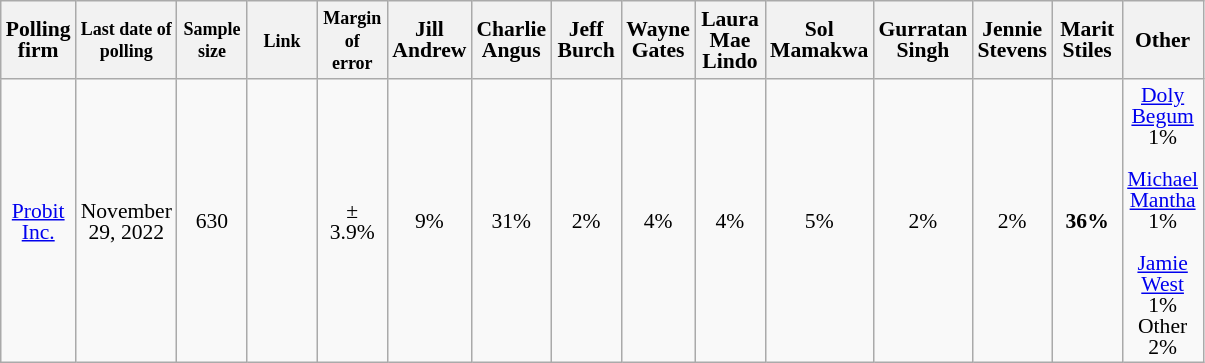<table class="wikitable sortable tpl-blanktable" style="text-align:center; line-height:14px;font-size:90%;">
<tr>
<th align="center" style="width:40px;">Polling firm</th>
<th align="center" style="width:40px;"><small>Last date of polling</small></th>
<th align="center" style="width:40px;"><small>Sample <br>size</small></th>
<th align="center" class="unsortable" style="width:40px;"><small>Link</small></th>
<th align="center" style="width:40px;"><small>Margin of <br>error</small></th>
<th align="center" style="width:40px;">Jill Andrew</th>
<th align="center" style="width:40px;">Charlie Angus</th>
<th align="center" style="width:40px;">Jeff Burch</th>
<th align="center" style="width:40px;">Wayne Gates</th>
<th align="center" style="width:40px;">Laura Mae Lindo</th>
<th align="center" style="width:40px;">Sol Mamakwa</th>
<th align="center" style="width:40px;">Gurratan Singh</th>
<th align="center" style="width:40px;">Jennie Stevens</th>
<th align="center" style="width:40px;">Marit Stiles</th>
<th align="center" class="unsortable" style="width:40px;">Other</th>
</tr>
<tr>
<td align=center><a href='#'>Probit Inc.</a></td>
<td>November 29, 2022</td>
<td align=center>630</td>
<td></td>
<td align=center>± 3.9%</td>
<td align=center>9%</td>
<td align=center>31%</td>
<td align=center>2%</td>
<td align=center>4%</td>
<td align=center>4%</td>
<td align=center>5%</td>
<td align=center>2%</td>
<td align=center>2%</td>
<td align=center ><strong>36%</strong></td>
<td align=center><a href='#'>Doly Begum</a> 1%<br><br><a href='#'>Michael Mantha</a> 1%<br><br><a href='#'>Jamie West</a> 1%<br>Other 2%</td>
</tr>
</table>
